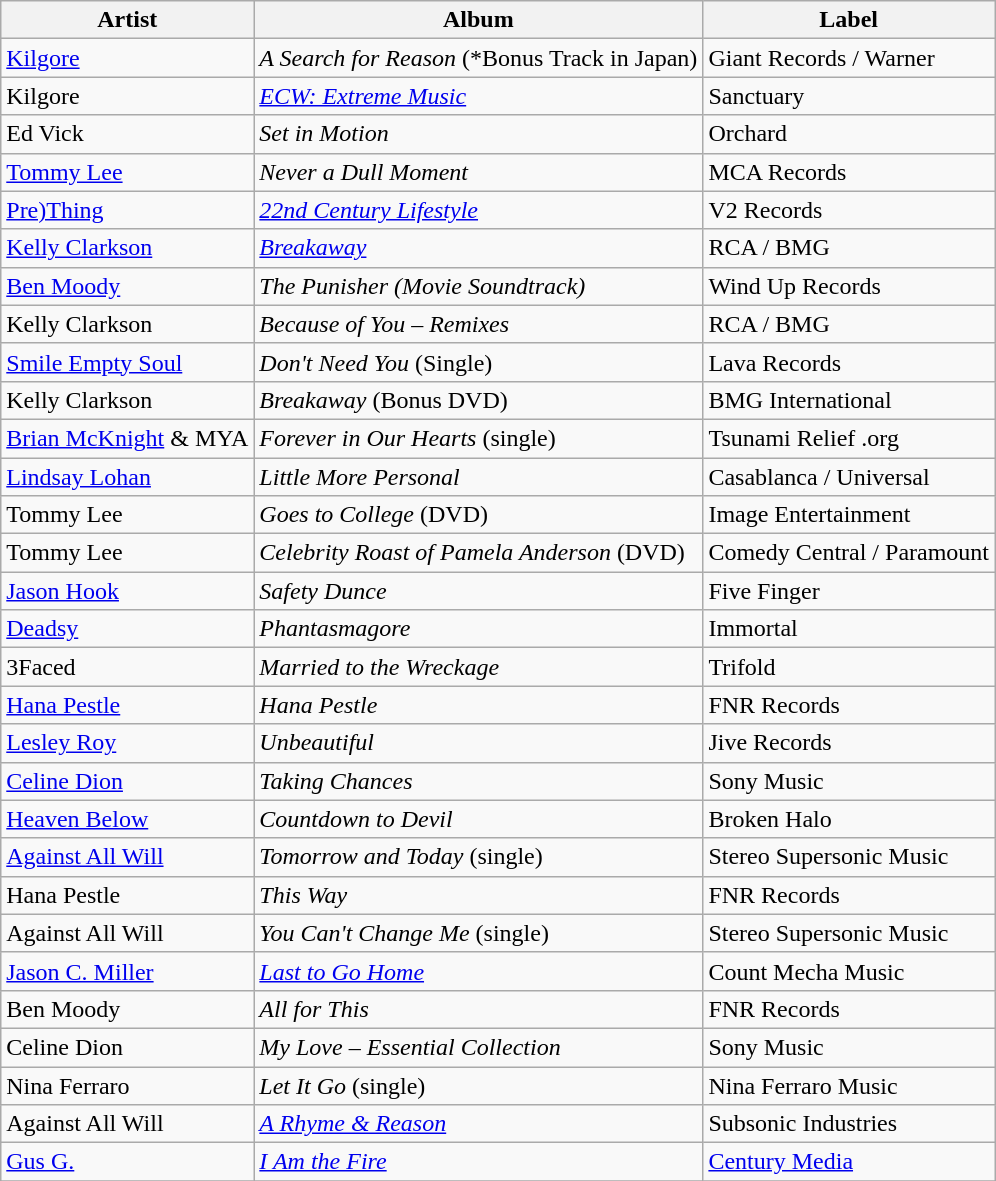<table class="wikitable">
<tr>
<th>Artist</th>
<th>Album</th>
<th>Label</th>
</tr>
<tr>
<td><a href='#'>Kilgore</a></td>
<td><em>A Search for Reason</em> (*Bonus Track in Japan)</td>
<td>Giant Records / Warner</td>
</tr>
<tr>
<td>Kilgore</td>
<td><em><a href='#'>ECW: Extreme Music</a></em></td>
<td>Sanctuary</td>
</tr>
<tr>
<td>Ed Vick</td>
<td><em>Set in Motion</em></td>
<td>Orchard</td>
</tr>
<tr>
<td><a href='#'>Tommy Lee</a></td>
<td><em>Never a Dull Moment</em></td>
<td>MCA Records</td>
</tr>
<tr>
<td><a href='#'>Pre)Thing</a></td>
<td><em><a href='#'>22nd Century Lifestyle</a></em></td>
<td>V2 Records</td>
</tr>
<tr>
<td><a href='#'>Kelly Clarkson</a></td>
<td><a href='#'><em>Breakaway</em></a></td>
<td>RCA / BMG</td>
</tr>
<tr>
<td><a href='#'>Ben Moody</a></td>
<td><em>The Punisher (Movie Soundtrack)</em></td>
<td>Wind Up Records</td>
</tr>
<tr>
<td>Kelly Clarkson</td>
<td><em>Because of You – Remixes</em></td>
<td>RCA / BMG</td>
</tr>
<tr>
<td><a href='#'>Smile Empty Soul</a></td>
<td><em>Don't Need You</em> (Single)</td>
<td>Lava Records</td>
</tr>
<tr>
<td>Kelly Clarkson</td>
<td><em>Breakaway</em> (Bonus DVD)</td>
<td>BMG International</td>
</tr>
<tr>
<td><a href='#'>Brian McKnight</a> & MYA</td>
<td><em>Forever in Our Hearts</em> (single)</td>
<td>Tsunami Relief .org</td>
</tr>
<tr>
<td><a href='#'>Lindsay Lohan</a></td>
<td><em>Little More Personal</em></td>
<td>Casablanca / Universal</td>
</tr>
<tr>
<td>Tommy Lee</td>
<td><em>Goes to College</em> (DVD)</td>
<td>Image Entertainment</td>
</tr>
<tr>
<td>Tommy Lee</td>
<td><em>Celebrity Roast of Pamela Anderson</em> (DVD)</td>
<td>Comedy Central / Paramount</td>
</tr>
<tr>
<td><a href='#'>Jason Hook</a></td>
<td><em>Safety Dunce</em></td>
<td>Five Finger</td>
</tr>
<tr>
<td><a href='#'>Deadsy</a></td>
<td><em>Phantasmagore</em></td>
<td>Immortal</td>
</tr>
<tr>
<td>3Faced</td>
<td><em>Married to the Wreckage</em></td>
<td>Trifold</td>
</tr>
<tr>
<td><a href='#'>Hana Pestle</a></td>
<td><em>Hana Pestle</em></td>
<td>FNR Records</td>
</tr>
<tr>
<td><a href='#'>Lesley Roy</a></td>
<td><em>Unbeautiful</em></td>
<td>Jive Records</td>
</tr>
<tr>
<td><a href='#'>Celine Dion</a></td>
<td><em>Taking Chances</em></td>
<td>Sony Music</td>
</tr>
<tr>
<td><a href='#'>Heaven Below</a></td>
<td><em>Countdown to Devil</em></td>
<td>Broken Halo</td>
</tr>
<tr>
<td><a href='#'>Against All Will</a></td>
<td><em>Tomorrow and Today</em> (single)</td>
<td>Stereo Supersonic Music</td>
</tr>
<tr>
<td>Hana Pestle</td>
<td><em>This Way</em></td>
<td>FNR Records</td>
</tr>
<tr>
<td>Against All Will</td>
<td><em>You Can't Change Me</em> (single)</td>
<td>Stereo Supersonic Music</td>
</tr>
<tr>
<td><a href='#'>Jason C. Miller</a></td>
<td><em><a href='#'>Last to Go Home</a></em></td>
<td>Count Mecha Music</td>
</tr>
<tr>
<td>Ben Moody</td>
<td><em>All for This</em></td>
<td>FNR Records</td>
</tr>
<tr>
<td>Celine Dion</td>
<td><em>My Love – Essential Collection</em></td>
<td>Sony Music</td>
</tr>
<tr>
<td>Nina Ferraro</td>
<td><em>Let It Go</em> (single)</td>
<td>Nina Ferraro Music</td>
</tr>
<tr>
<td>Against All Will</td>
<td><em><a href='#'>A Rhyme & Reason</a></em></td>
<td>Subsonic Industries</td>
</tr>
<tr>
<td><a href='#'>Gus G.</a></td>
<td><em><a href='#'>I Am the Fire</a></em></td>
<td><a href='#'>Century Media</a></td>
</tr>
<tr>
</tr>
</table>
